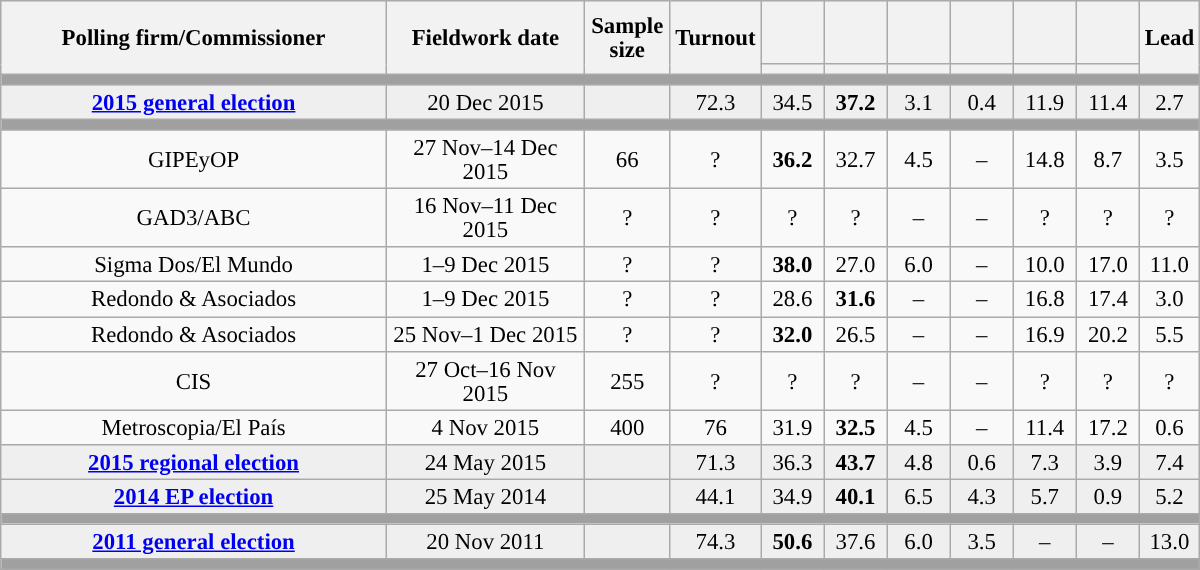<table class="wikitable collapsible collapsed" style="text-align:center; font-size:95%; line-height:16px;">
<tr style="height:42px; background-color:#E9E9E9">
<th style="width:250px;" rowspan="2">Polling firm/Commissioner</th>
<th style="width:125px;" rowspan="2">Fieldwork date</th>
<th style="width:50px;" rowspan="2">Sample size</th>
<th style="width:45px;" rowspan="2">Turnout</th>
<th style="width:35px;"></th>
<th style="width:35px;"></th>
<th style="width:35px;"></th>
<th style="width:35px;"></th>
<th style="width:35px;"></th>
<th style="width:35px;"></th>
<th style="width:30px;" rowspan="2">Lead</th>
</tr>
<tr>
<th style="color:inherit;background:"></th>
<th style="color:inherit;background:"></th>
<th style="color:inherit;background:"></th>
<th style="color:inherit;background:"></th>
<th style="color:inherit;background:"></th>
<th style="color:inherit;background:"></th>
</tr>
<tr>
<td colspan="11" style="background:#A0A0A0"></td>
</tr>
<tr style="background:#EFEFEF;">
<td><strong><a href='#'>2015 general election</a></strong></td>
<td>20 Dec 2015</td>
<td></td>
<td>72.3</td>
<td>34.5<br></td>
<td><strong>37.2</strong><br></td>
<td>3.1<br></td>
<td>0.4<br></td>
<td>11.9<br></td>
<td>11.4<br></td>
<td style="background:">2.7</td>
</tr>
<tr>
<td colspan="11" style="background:#A0A0A0"></td>
</tr>
<tr>
<td>GIPEyOP</td>
<td>27 Nov–14 Dec 2015</td>
<td>66</td>
<td>?</td>
<td><strong>36.2</strong><br></td>
<td>32.7<br></td>
<td>4.5<br></td>
<td>–</td>
<td>14.8<br></td>
<td>8.7<br></td>
<td style="background:">3.5</td>
</tr>
<tr>
<td>GAD3/ABC</td>
<td>16 Nov–11 Dec 2015</td>
<td>?</td>
<td>?</td>
<td>?<br></td>
<td>?<br></td>
<td>–</td>
<td>–</td>
<td>?<br></td>
<td>?<br></td>
<td style="background:">?</td>
</tr>
<tr>
<td>Sigma Dos/El Mundo</td>
<td>1–9 Dec 2015</td>
<td>?</td>
<td>?</td>
<td><strong>38.0</strong><br></td>
<td>27.0<br></td>
<td>6.0<br></td>
<td>–</td>
<td>10.0<br></td>
<td>17.0<br></td>
<td style="background:">11.0</td>
</tr>
<tr>
<td>Redondo & Asociados</td>
<td>1–9 Dec 2015</td>
<td>?</td>
<td>?</td>
<td>28.6<br></td>
<td><strong>31.6</strong><br></td>
<td>–</td>
<td>–</td>
<td>16.8<br></td>
<td>17.4<br></td>
<td style="background:">3.0</td>
</tr>
<tr>
<td>Redondo & Asociados</td>
<td>25 Nov–1 Dec 2015</td>
<td>?</td>
<td>?</td>
<td><strong>32.0</strong><br></td>
<td>26.5<br></td>
<td>–</td>
<td>–</td>
<td>16.9<br></td>
<td>20.2<br></td>
<td style="background:">5.5</td>
</tr>
<tr>
<td>CIS</td>
<td>27 Oct–16 Nov 2015</td>
<td>255</td>
<td>?</td>
<td>?<br></td>
<td>?<br></td>
<td>–</td>
<td>–</td>
<td>?<br></td>
<td>?<br></td>
<td style="background:">?</td>
</tr>
<tr>
<td>Metroscopia/El País</td>
<td>4 Nov 2015</td>
<td>400</td>
<td>76</td>
<td>31.9<br></td>
<td><strong>32.5</strong><br></td>
<td>4.5<br></td>
<td>–</td>
<td>11.4<br></td>
<td>17.2<br></td>
<td style="background:">0.6</td>
</tr>
<tr style="background:#EFEFEF;">
<td><strong><a href='#'>2015 regional election</a></strong></td>
<td>24 May 2015</td>
<td></td>
<td>71.3</td>
<td>36.3<br></td>
<td><strong>43.7</strong><br></td>
<td>4.8<br></td>
<td>0.6<br></td>
<td>7.3<br></td>
<td>3.9<br></td>
<td style="background:">7.4</td>
</tr>
<tr style="background:#EFEFEF;">
<td><strong><a href='#'>2014 EP election</a></strong></td>
<td>25 May 2014</td>
<td></td>
<td>44.1</td>
<td>34.9<br></td>
<td><strong>40.1</strong><br></td>
<td>6.5<br></td>
<td>4.3<br></td>
<td>5.7<br></td>
<td>0.9<br></td>
<td style="background:">5.2</td>
</tr>
<tr>
<td colspan="11" style="background:#A0A0A0"></td>
</tr>
<tr style="background:#EFEFEF;">
<td><strong><a href='#'>2011 general election</a></strong></td>
<td>20 Nov 2011</td>
<td></td>
<td>74.3</td>
<td><strong>50.6</strong><br></td>
<td>37.6<br></td>
<td>6.0<br></td>
<td>3.5<br></td>
<td>–</td>
<td>–</td>
<td style="background:">13.0</td>
</tr>
<tr>
<td colspan="11" style="background:#A0A0A0"></td>
</tr>
</table>
